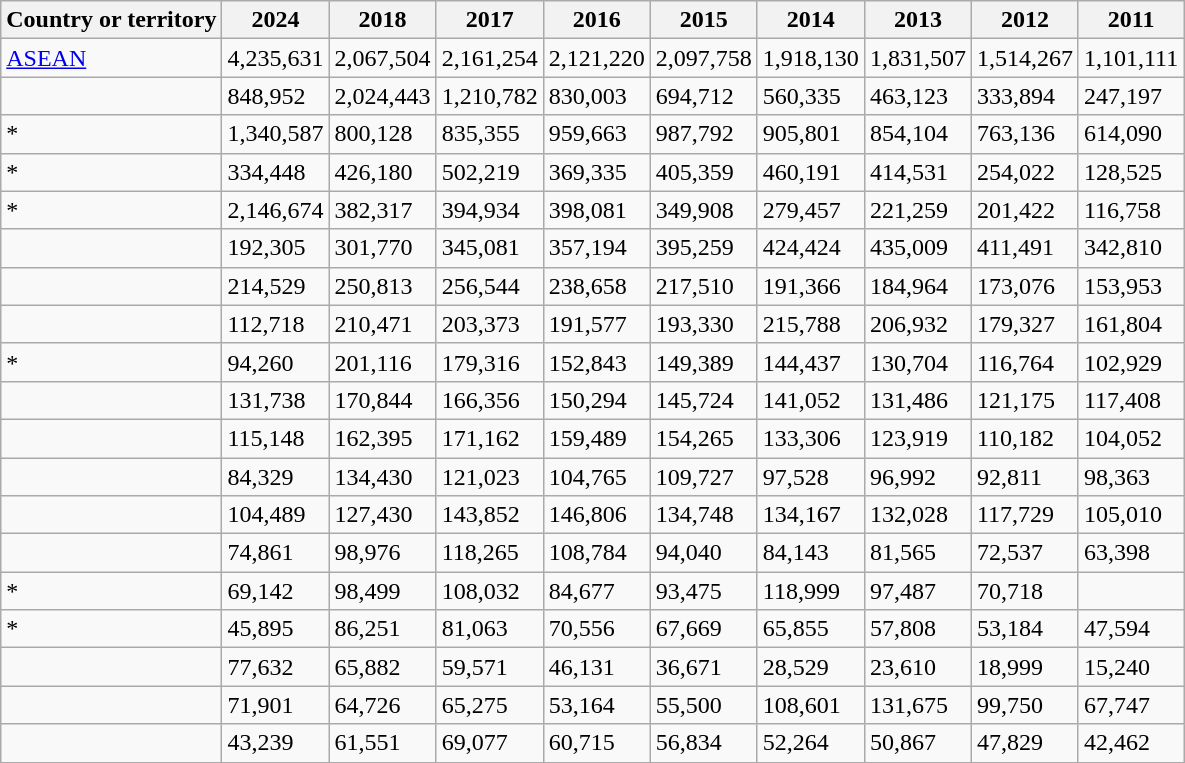<table class="wikitable sortable">
<tr>
<th>Country or territory</th>
<th>2024</th>
<th>2018</th>
<th>2017</th>
<th>2016</th>
<th>2015</th>
<th>2014</th>
<th>2013</th>
<th>2012</th>
<th>2011</th>
</tr>
<tr>
<td><a href='#'>ASEAN</a></td>
<td>4,235,631</td>
<td>2,067,504</td>
<td>2,161,254</td>
<td>2,121,220</td>
<td>2,097,758</td>
<td>1,918,130</td>
<td>1,831,507</td>
<td>1,514,267</td>
<td>1,101,111</td>
</tr>
<tr>
<td></td>
<td>848,952</td>
<td>2,024,443</td>
<td>1,210,782</td>
<td>830,003</td>
<td>694,712</td>
<td>560,335</td>
<td>463,123</td>
<td>333,894</td>
<td>247,197</td>
</tr>
<tr>
<td>*</td>
<td>1,340,587</td>
<td>800,128</td>
<td>835,355</td>
<td>959,663</td>
<td>987,792</td>
<td>905,801</td>
<td>854,104</td>
<td>763,136</td>
<td>614,090</td>
</tr>
<tr>
<td>*</td>
<td>334,448</td>
<td>426,180</td>
<td>502,219</td>
<td>369,335</td>
<td>405,359</td>
<td>460,191</td>
<td>414,531</td>
<td>254,022</td>
<td>128,525</td>
</tr>
<tr>
<td>*</td>
<td>2,146,674</td>
<td>382,317</td>
<td>394,934</td>
<td>398,081</td>
<td>349,908</td>
<td>279,457</td>
<td>221,259</td>
<td>201,422</td>
<td>116,758</td>
</tr>
<tr>
<td></td>
<td>192,305</td>
<td>301,770</td>
<td>345,081</td>
<td>357,194</td>
<td>395,259</td>
<td>424,424</td>
<td>435,009</td>
<td>411,491</td>
<td>342,810</td>
</tr>
<tr>
<td></td>
<td>214,529</td>
<td>250,813</td>
<td>256,544</td>
<td>238,658</td>
<td>217,510</td>
<td>191,366</td>
<td>184,964</td>
<td>173,076</td>
<td>153,953</td>
</tr>
<tr>
<td></td>
<td>112,718</td>
<td>210,471</td>
<td>203,373</td>
<td>191,577</td>
<td>193,330</td>
<td>215,788</td>
<td>206,932</td>
<td>179,327</td>
<td>161,804</td>
</tr>
<tr>
<td>*</td>
<td>94,260</td>
<td>201,116</td>
<td>179,316</td>
<td>152,843</td>
<td>149,389</td>
<td>144,437</td>
<td>130,704</td>
<td>116,764</td>
<td>102,929</td>
</tr>
<tr>
<td></td>
<td>131,738</td>
<td>170,844</td>
<td>166,356</td>
<td>150,294</td>
<td>145,724</td>
<td>141,052</td>
<td>131,486</td>
<td>121,175</td>
<td>117,408</td>
</tr>
<tr>
<td></td>
<td>115,148</td>
<td>162,395</td>
<td>171,162</td>
<td>159,489</td>
<td>154,265</td>
<td>133,306</td>
<td>123,919</td>
<td>110,182</td>
<td>104,052</td>
</tr>
<tr>
<td></td>
<td>84,329</td>
<td>134,430</td>
<td>121,023</td>
<td>104,765</td>
<td>109,727</td>
<td>97,528</td>
<td>96,992</td>
<td>92,811</td>
<td>98,363</td>
</tr>
<tr>
<td></td>
<td>104,489</td>
<td>127,430</td>
<td>143,852</td>
<td>146,806</td>
<td>134,748</td>
<td>134,167</td>
<td>132,028</td>
<td>117,729</td>
<td>105,010</td>
</tr>
<tr>
<td></td>
<td>74,861</td>
<td>98,976</td>
<td>118,265</td>
<td>108,784</td>
<td>94,040</td>
<td>84,143</td>
<td>81,565</td>
<td>72,537</td>
<td>63,398</td>
</tr>
<tr>
<td>*</td>
<td>69,142</td>
<td 92,451>98,499</td>
<td>108,032</td>
<td>84,677</td>
<td>93,475</td>
<td>118,999</td>
<td>97,487</td>
<td>70,718</td>
</tr>
<tr>
<td>*</td>
<td>45,895</td>
<td>86,251</td>
<td>81,063</td>
<td>70,556</td>
<td>67,669</td>
<td>65,855</td>
<td>57,808</td>
<td>53,184</td>
<td>47,594</td>
</tr>
<tr>
<td></td>
<td>77,632</td>
<td>65,882</td>
<td>59,571</td>
<td>46,131</td>
<td>36,671</td>
<td>28,529</td>
<td>23,610</td>
<td>18,999</td>
<td>15,240</td>
</tr>
<tr>
<td></td>
<td>71,901</td>
<td>64,726</td>
<td>65,275</td>
<td>53,164</td>
<td>55,500</td>
<td>108,601</td>
<td>131,675</td>
<td>99,750</td>
<td>67,747</td>
</tr>
<tr>
<td></td>
<td>43,239</td>
<td>61,551</td>
<td>69,077</td>
<td>60,715</td>
<td>56,834</td>
<td>52,264</td>
<td>50,867</td>
<td>47,829</td>
<td>42,462</td>
</tr>
<tr>
</tr>
</table>
